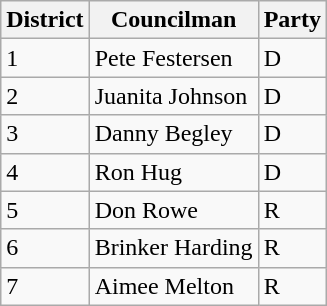<table class="wikitable">
<tr>
<th>District</th>
<th>Councilman</th>
<th>Party</th>
</tr>
<tr>
<td>1</td>
<td>Pete Festersen</td>
<td>D</td>
</tr>
<tr>
<td>2</td>
<td>Juanita Johnson</td>
<td>D</td>
</tr>
<tr>
<td>3</td>
<td>Danny Begley</td>
<td>D</td>
</tr>
<tr>
<td>4</td>
<td>Ron Hug</td>
<td>D</td>
</tr>
<tr>
<td>5</td>
<td>Don Rowe</td>
<td>R</td>
</tr>
<tr>
<td>6</td>
<td>Brinker Harding</td>
<td>R</td>
</tr>
<tr>
<td>7</td>
<td>Aimee Melton</td>
<td>R</td>
</tr>
</table>
